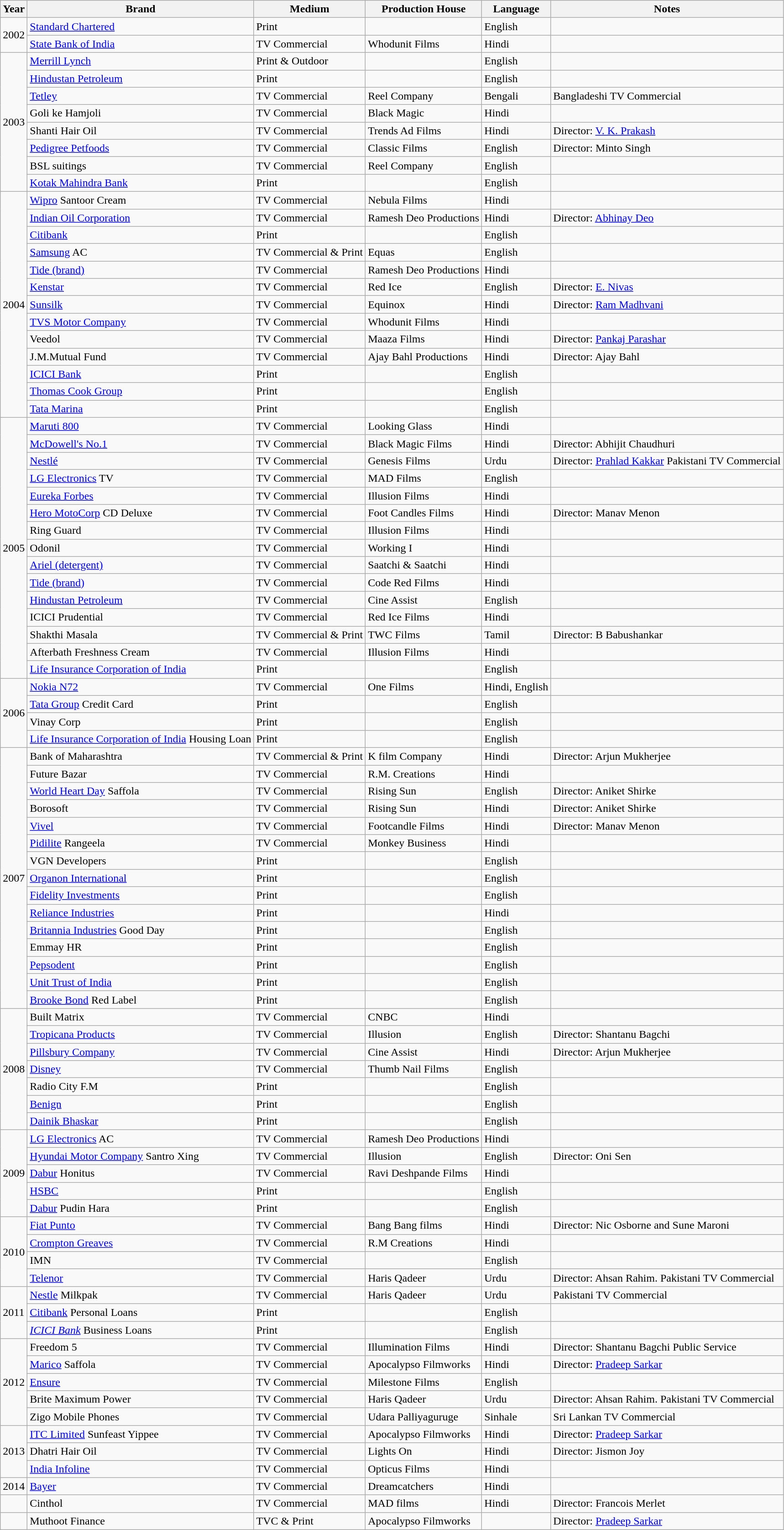<table class="wikitable sortable">
<tr>
<th>Year</th>
<th>Brand</th>
<th>Medium</th>
<th>Production House</th>
<th>Language</th>
<th>Notes</th>
</tr>
<tr>
<td rowspan="2">2002</td>
<td><a href='#'>Standard Chartered</a></td>
<td>Print</td>
<td></td>
<td>English</td>
<td></td>
</tr>
<tr>
<td><a href='#'>State Bank of India</a></td>
<td>TV Commercial</td>
<td>Whodunit Films</td>
<td>Hindi</td>
<td></td>
</tr>
<tr>
<td rowspan="8">2003</td>
<td><a href='#'>Merrill Lynch</a></td>
<td>Print & Outdoor</td>
<td></td>
<td>English</td>
<td></td>
</tr>
<tr>
<td><a href='#'>Hindustan Petroleum</a></td>
<td>Print</td>
<td></td>
<td>English</td>
<td></td>
</tr>
<tr>
<td><a href='#'>Tetley</a></td>
<td>TV Commercial</td>
<td>Reel Company</td>
<td>Bengali</td>
<td>Bangladeshi TV Commercial</td>
</tr>
<tr>
<td>Goli ke Hamjoli</td>
<td>TV Commercial</td>
<td>Black Magic</td>
<td>Hindi</td>
<td></td>
</tr>
<tr>
<td>Shanti Hair Oil</td>
<td>TV Commercial</td>
<td>Trends Ad Films</td>
<td>Hindi</td>
<td>Director: <a href='#'>V. K. Prakash</a></td>
</tr>
<tr>
<td><a href='#'>Pedigree Petfoods</a></td>
<td>TV Commercial</td>
<td>Classic Films</td>
<td>English</td>
<td>Director: Minto Singh</td>
</tr>
<tr>
<td>BSL suitings</td>
<td>TV Commercial</td>
<td>Reel Company</td>
<td>English</td>
<td></td>
</tr>
<tr>
<td><a href='#'>Kotak Mahindra Bank</a></td>
<td>Print</td>
<td></td>
<td>English</td>
<td></td>
</tr>
<tr>
<td rowspan="13">2004</td>
<td><a href='#'>Wipro</a> Santoor Cream</td>
<td>TV Commercial</td>
<td>Nebula Films</td>
<td>Hindi</td>
<td></td>
</tr>
<tr>
<td><a href='#'>Indian Oil Corporation</a></td>
<td>TV Commercial</td>
<td>Ramesh Deo Productions</td>
<td>Hindi</td>
<td>Director: <a href='#'>Abhinay Deo</a></td>
</tr>
<tr>
<td><a href='#'>Citibank</a></td>
<td>Print</td>
<td></td>
<td>English</td>
<td></td>
</tr>
<tr>
<td><a href='#'>Samsung</a> AC</td>
<td>TV Commercial & Print</td>
<td>Equas</td>
<td>English</td>
<td></td>
</tr>
<tr>
<td><a href='#'>Tide (brand)</a></td>
<td>TV Commercial</td>
<td>Ramesh Deo Productions</td>
<td>Hindi</td>
<td></td>
</tr>
<tr>
<td><a href='#'>Kenstar</a></td>
<td>TV Commercial</td>
<td>Red Ice</td>
<td>English</td>
<td>Director: <a href='#'>E. Nivas</a></td>
</tr>
<tr>
<td><a href='#'>Sunsilk</a></td>
<td>TV Commercial</td>
<td>Equinox</td>
<td>Hindi</td>
<td>Director: <a href='#'>Ram Madhvani</a></td>
</tr>
<tr>
<td><a href='#'>TVS Motor Company</a></td>
<td>TV Commercial</td>
<td>Whodunit Films</td>
<td>Hindi</td>
<td></td>
</tr>
<tr>
<td>Veedol</td>
<td>TV Commercial</td>
<td>Maaza Films</td>
<td>Hindi</td>
<td>Director: <a href='#'>Pankaj Parashar</a></td>
</tr>
<tr>
<td>J.M.Mutual Fund</td>
<td>TV Commercial</td>
<td>Ajay Bahl Productions</td>
<td>Hindi</td>
<td>Director: Ajay Bahl</td>
</tr>
<tr>
<td><a href='#'>ICICI Bank</a></td>
<td>Print</td>
<td></td>
<td>English</td>
<td></td>
</tr>
<tr>
<td><a href='#'>Thomas Cook Group</a></td>
<td>Print</td>
<td></td>
<td>English</td>
<td></td>
</tr>
<tr>
<td><a href='#'>Tata Marina</a></td>
<td>Print</td>
<td></td>
<td>English</td>
<td></td>
</tr>
<tr>
<td rowspan="15">2005</td>
<td><a href='#'>Maruti 800</a></td>
<td>TV Commercial</td>
<td>Looking Glass</td>
<td>Hindi</td>
<td></td>
</tr>
<tr>
<td><a href='#'>McDowell's No.1</a></td>
<td>TV Commercial</td>
<td>Black Magic Films</td>
<td>Hindi</td>
<td>Director: Abhijit Chaudhuri</td>
</tr>
<tr>
<td><a href='#'>Nestlé</a></td>
<td>TV Commercial</td>
<td>Genesis Films</td>
<td>Urdu</td>
<td>Director: <a href='#'>Prahlad Kakkar</a> Pakistani TV Commercial</td>
</tr>
<tr>
<td><a href='#'>LG Electronics</a> TV</td>
<td>TV Commercial</td>
<td>MAD Films</td>
<td>English</td>
<td></td>
</tr>
<tr>
<td><a href='#'>Eureka Forbes</a></td>
<td>TV Commercial</td>
<td>Illusion Films</td>
<td>Hindi</td>
<td></td>
</tr>
<tr>
<td><a href='#'>Hero MotoCorp</a> CD Deluxe</td>
<td>TV Commercial</td>
<td>Foot Candles Films</td>
<td>Hindi</td>
<td>Director: Manav Menon</td>
</tr>
<tr>
<td>Ring Guard</td>
<td>TV Commercial</td>
<td>Illusion Films</td>
<td>Hindi</td>
<td></td>
</tr>
<tr>
<td>Odonil</td>
<td>TV Commercial</td>
<td>Working I</td>
<td>Hindi</td>
<td></td>
</tr>
<tr>
<td><a href='#'>Ariel (detergent)</a></td>
<td>TV Commercial</td>
<td>Saatchi & Saatchi</td>
<td>Hindi</td>
<td></td>
</tr>
<tr>
<td><a href='#'>Tide (brand)</a></td>
<td>TV Commercial</td>
<td>Code Red Films</td>
<td>Hindi</td>
<td></td>
</tr>
<tr>
<td><a href='#'>Hindustan Petroleum</a></td>
<td>TV Commercial</td>
<td>Cine Assist</td>
<td>English</td>
<td></td>
</tr>
<tr>
<td>ICICI Prudential</td>
<td>TV Commercial</td>
<td>Red Ice Films</td>
<td>Hindi</td>
<td></td>
</tr>
<tr>
<td>Shakthi Masala</td>
<td>TV Commercial & Print</td>
<td>TWC Films</td>
<td>Tamil</td>
<td>Director: B Babushankar</td>
</tr>
<tr>
<td>Afterbath Freshness Cream</td>
<td>TV Commercial</td>
<td>Illusion Films</td>
<td>Hindi</td>
<td></td>
</tr>
<tr>
<td><a href='#'>Life Insurance Corporation of India</a></td>
<td>Print</td>
<td></td>
<td>English</td>
<td></td>
</tr>
<tr>
<td rowspan="4">2006</td>
<td><a href='#'>Nokia N72</a></td>
<td>TV Commercial</td>
<td>One Films</td>
<td>Hindi, English</td>
<td></td>
</tr>
<tr>
<td><a href='#'>Tata Group</a> Credit Card</td>
<td>Print</td>
<td></td>
<td>English</td>
<td></td>
</tr>
<tr>
<td>Vinay Corp</td>
<td>Print</td>
<td></td>
<td>English</td>
<td></td>
</tr>
<tr>
<td><a href='#'>Life Insurance Corporation of India</a> Housing Loan</td>
<td>Print</td>
<td></td>
<td>English</td>
<td></td>
</tr>
<tr>
<td rowspan="15">2007</td>
<td>Bank of Maharashtra</td>
<td>TV Commercial & Print</td>
<td>K film Company</td>
<td>Hindi</td>
<td>Director: Arjun Mukherjee</td>
</tr>
<tr>
<td>Future Bazar</td>
<td>TV Commercial</td>
<td>R.M. Creations</td>
<td>Hindi</td>
<td></td>
</tr>
<tr>
<td><a href='#'>World Heart Day</a> Saffola</td>
<td>TV Commercial</td>
<td>Rising Sun</td>
<td>English</td>
<td>Director: Aniket Shirke</td>
</tr>
<tr>
<td>Borosoft</td>
<td>TV Commercial</td>
<td>Rising Sun</td>
<td>Hindi</td>
<td>Director: Aniket Shirke</td>
</tr>
<tr>
<td><a href='#'>Vivel</a></td>
<td>TV Commercial</td>
<td>Footcandle Films</td>
<td>Hindi</td>
<td>Director: Manav Menon</td>
</tr>
<tr>
<td><a href='#'>Pidilite</a> Rangeela</td>
<td>TV Commercial</td>
<td>Monkey Business</td>
<td>Hindi</td>
<td></td>
</tr>
<tr>
<td>VGN Developers</td>
<td>Print</td>
<td></td>
<td>English</td>
<td></td>
</tr>
<tr>
<td><a href='#'>Organon International</a></td>
<td>Print</td>
<td></td>
<td>English</td>
<td></td>
</tr>
<tr>
<td><a href='#'>Fidelity Investments</a></td>
<td>Print</td>
<td></td>
<td>English</td>
<td></td>
</tr>
<tr>
<td><a href='#'>Reliance Industries</a></td>
<td>Print</td>
<td></td>
<td>Hindi</td>
<td></td>
</tr>
<tr>
<td><a href='#'>Britannia Industries</a> Good Day</td>
<td>Print</td>
<td></td>
<td>English</td>
<td></td>
</tr>
<tr>
<td>Emmay HR</td>
<td>Print</td>
<td></td>
<td>English</td>
<td></td>
</tr>
<tr>
<td><a href='#'>Pepsodent</a></td>
<td>Print</td>
<td></td>
<td>English</td>
<td></td>
</tr>
<tr>
<td><a href='#'>Unit Trust of India</a></td>
<td>Print</td>
<td></td>
<td>English</td>
<td></td>
</tr>
<tr>
<td><a href='#'>Brooke Bond</a> Red Label</td>
<td>Print</td>
<td></td>
<td>English</td>
<td></td>
</tr>
<tr>
<td rowspan="7">2008</td>
<td>Built Matrix</td>
<td>TV Commercial</td>
<td>CNBC</td>
<td>Hindi</td>
<td></td>
</tr>
<tr>
<td><a href='#'>Tropicana Products</a></td>
<td>TV Commercial</td>
<td>Illusion</td>
<td>English</td>
<td>Director: Shantanu Bagchi</td>
</tr>
<tr>
<td><a href='#'>Pillsbury Company</a></td>
<td>TV Commercial</td>
<td>Cine Assist</td>
<td>Hindi</td>
<td>Director: Arjun Mukherjee</td>
</tr>
<tr>
<td><a href='#'>Disney</a></td>
<td>TV Commercial</td>
<td>Thumb Nail Films</td>
<td>English</td>
<td></td>
</tr>
<tr>
<td>Radio City F.M</td>
<td>Print</td>
<td></td>
<td>English</td>
<td></td>
</tr>
<tr>
<td><a href='#'>Benign</a></td>
<td>Print</td>
<td></td>
<td>English</td>
<td></td>
</tr>
<tr>
<td><a href='#'>Dainik Bhaskar</a></td>
<td>Print</td>
<td></td>
<td>English</td>
<td></td>
</tr>
<tr>
<td rowspan="5">2009</td>
<td><a href='#'>LG Electronics</a> AC</td>
<td>TV Commercial</td>
<td>Ramesh Deo Productions</td>
<td>Hindi</td>
<td></td>
</tr>
<tr>
<td><a href='#'>Hyundai Motor Company</a> Santro Xing</td>
<td>TV Commercial</td>
<td>Illusion</td>
<td>English</td>
<td>Director: Oni Sen</td>
</tr>
<tr>
<td><a href='#'>Dabur</a> Honitus</td>
<td>TV Commercial</td>
<td>Ravi Deshpande Films</td>
<td>Hindi</td>
<td></td>
</tr>
<tr>
<td><a href='#'>HSBC</a></td>
<td>Print</td>
<td></td>
<td>English</td>
<td></td>
</tr>
<tr>
<td><a href='#'>Dabur</a> Pudin Hara</td>
<td>Print</td>
<td></td>
<td>English</td>
<td></td>
</tr>
<tr>
<td rowspan="4">2010</td>
<td><a href='#'>Fiat Punto</a></td>
<td>TV Commercial</td>
<td>Bang Bang films</td>
<td>Hindi</td>
<td>Director: Nic Osborne and Sune Maroni</td>
</tr>
<tr>
<td><a href='#'>Crompton Greaves</a></td>
<td>TV Commercial</td>
<td>R.M Creations</td>
<td>Hindi</td>
<td></td>
</tr>
<tr>
<td>IMN</td>
<td>TV Commercial</td>
<td></td>
<td>English</td>
<td></td>
</tr>
<tr>
<td><a href='#'>Telenor</a></td>
<td>TV Commercial</td>
<td>Haris Qadeer</td>
<td>Urdu</td>
<td>Director: Ahsan Rahim. Pakistani TV Commercial</td>
</tr>
<tr>
<td rowspan="3">2011</td>
<td><a href='#'>Nestle</a> Milkpak</td>
<td>TV Commercial</td>
<td>Haris Qadeer</td>
<td>Urdu</td>
<td>Pakistani TV Commercial</td>
</tr>
<tr>
<td><a href='#'>Citibank</a> Personal Loans</td>
<td>Print</td>
<td></td>
<td>English</td>
<td></td>
</tr>
<tr>
<td><em><a href='#'>ICICI Bank</a></em> Business Loans</td>
<td>Print</td>
<td></td>
<td>English</td>
<td></td>
</tr>
<tr>
<td rowspan="5">2012</td>
<td>Freedom 5</td>
<td>TV Commercial</td>
<td>Illumination Films</td>
<td>Hindi</td>
<td>Director: Shantanu Bagchi Public Service</td>
</tr>
<tr>
<td><a href='#'>Marico</a> Saffola</td>
<td>TV Commercial</td>
<td>Apocalypso Filmworks</td>
<td>Hindi</td>
<td>Director: <a href='#'>Pradeep Sarkar</a></td>
</tr>
<tr>
<td><a href='#'>Ensure</a></td>
<td>TV Commercial</td>
<td>Milestone Films</td>
<td>English</td>
<td></td>
</tr>
<tr>
<td>Brite Maximum Power</td>
<td>TV Commercial</td>
<td>Haris Qadeer</td>
<td>Urdu</td>
<td>Director: Ahsan Rahim. Pakistani TV Commercial</td>
</tr>
<tr>
<td>Zigo Mobile Phones</td>
<td>TV Commercial</td>
<td>Udara Palliyaguruge</td>
<td>Sinhale</td>
<td>Sri Lankan TV Commercial</td>
</tr>
<tr>
<td rowspan="3">2013</td>
<td><a href='#'>ITC Limited</a> Sunfeast Yippee</td>
<td>TV Commercial</td>
<td>Apocalypso Filmworks</td>
<td>Hindi</td>
<td>Director: <a href='#'>Pradeep Sarkar</a></td>
</tr>
<tr>
<td>Dhatri Hair Oil</td>
<td>TV Commercial</td>
<td>Lights On</td>
<td>Hindi</td>
<td>Director: Jismon Joy</td>
</tr>
<tr>
<td><a href='#'>India Infoline</a></td>
<td>TV Commercial</td>
<td>Opticus Films</td>
<td>Hindi</td>
<td></td>
</tr>
<tr>
<td rowspan="1">2014</td>
<td><a href='#'>Bayer</a></td>
<td>TV Commercial</td>
<td>Dreamcatchers</td>
<td>Hindi</td>
<td></td>
</tr>
<tr>
<td></td>
<td>Cinthol</td>
<td>TV Commercial</td>
<td>MAD films</td>
<td>Hindi</td>
<td>Director: Francois Merlet</td>
</tr>
<tr>
<td></td>
<td>Muthoot Finance</td>
<td>TVC & Print</td>
<td>Apocalypso Filmworks</td>
<td></td>
<td>Director: <a href='#'>Pradeep Sarkar</a></td>
</tr>
</table>
